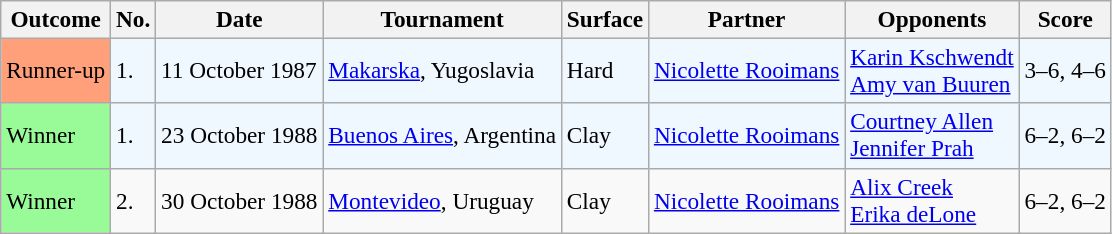<table class="sortable wikitable" style="font-size:97%">
<tr>
<th>Outcome</th>
<th>No.</th>
<th>Date</th>
<th>Tournament</th>
<th>Surface</th>
<th>Partner</th>
<th>Opponents</th>
<th>Score</th>
</tr>
<tr style="background:#f0f8ff;">
<td bgcolor="FFA07A">Runner-up</td>
<td>1.</td>
<td>11 October 1987</td>
<td><a href='#'>Makarska</a>, Yugoslavia</td>
<td>Hard</td>
<td> <a href='#'>Nicolette Rooimans</a></td>
<td> <a href='#'>Karin Kschwendt</a><br> <a href='#'>Amy van Buuren</a></td>
<td>3–6, 4–6</td>
</tr>
<tr style="background:#f0f8ff;">
<td style="background:#98fb98;">Winner</td>
<td>1.</td>
<td>23 October 1988</td>
<td><a href='#'>Buenos Aires</a>, Argentina</td>
<td>Clay</td>
<td> <a href='#'>Nicolette Rooimans</a></td>
<td> <a href='#'>Courtney Allen</a><br> <a href='#'>Jennifer Prah</a></td>
<td>6–2, 6–2</td>
</tr>
<tr>
<td bgcolor="98FB98">Winner</td>
<td>2.</td>
<td>30 October 1988</td>
<td><a href='#'>Montevideo</a>, Uruguay</td>
<td>Clay</td>
<td> <a href='#'>Nicolette Rooimans</a></td>
<td> <a href='#'>Alix Creek</a><br> <a href='#'>Erika deLone</a></td>
<td>6–2, 6–2</td>
</tr>
</table>
